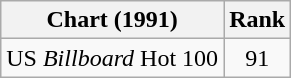<table class="wikitable">
<tr>
<th>Chart (1991)</th>
<th>Rank</th>
</tr>
<tr>
<td>US <em>Billboard</em> Hot 100</td>
<td align="center">91</td>
</tr>
</table>
